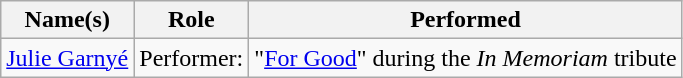<table class="wikitable sortable">
<tr>
<th>Name(s)</th>
<th>Role</th>
<th>Performed</th>
</tr>
<tr>
<td><a href='#'>Julie Garnyé</a></td>
<td>Performer:</td>
<td>"<a href='#'>For Good</a>" during the <em>In Memoriam</em> tribute</td>
</tr>
</table>
